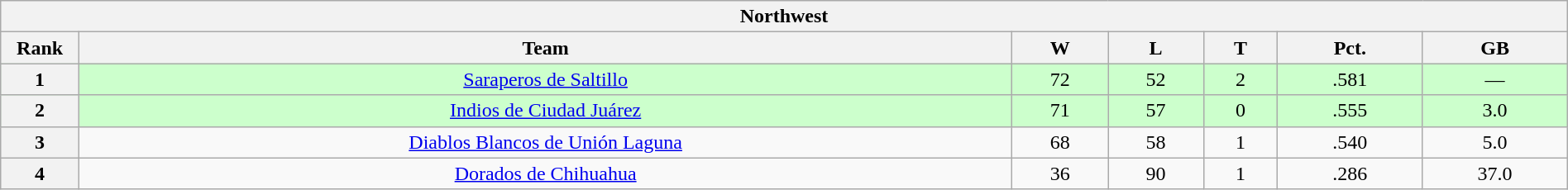<table class="wikitable plainrowheaders" width="100%" style="text-align:center;">
<tr>
<th colspan="7">Northwest</th>
</tr>
<tr>
<th scope="col" width="5%">Rank</th>
<th>Team</th>
<th>W</th>
<th>L</th>
<th>T</th>
<th>Pct.</th>
<th>GB</th>
</tr>
<tr style="background-color:#ccffcc;">
<th>1</th>
<td><a href='#'>Saraperos de Saltillo</a></td>
<td>72</td>
<td>52</td>
<td>2</td>
<td>.581</td>
<td>—</td>
</tr>
<tr style="background-color:#ccffcc;">
<th>2</th>
<td><a href='#'>Indios de Ciudad Juárez</a></td>
<td>71</td>
<td>57</td>
<td>0</td>
<td>.555</td>
<td>3.0</td>
</tr>
<tr>
<th>3</th>
<td><a href='#'>Diablos Blancos de Unión Laguna</a></td>
<td>68</td>
<td>58</td>
<td>1</td>
<td>.540</td>
<td>5.0</td>
</tr>
<tr>
<th>4</th>
<td><a href='#'>Dorados de Chihuahua</a></td>
<td>36</td>
<td>90</td>
<td>1</td>
<td>.286</td>
<td>37.0</td>
</tr>
</table>
